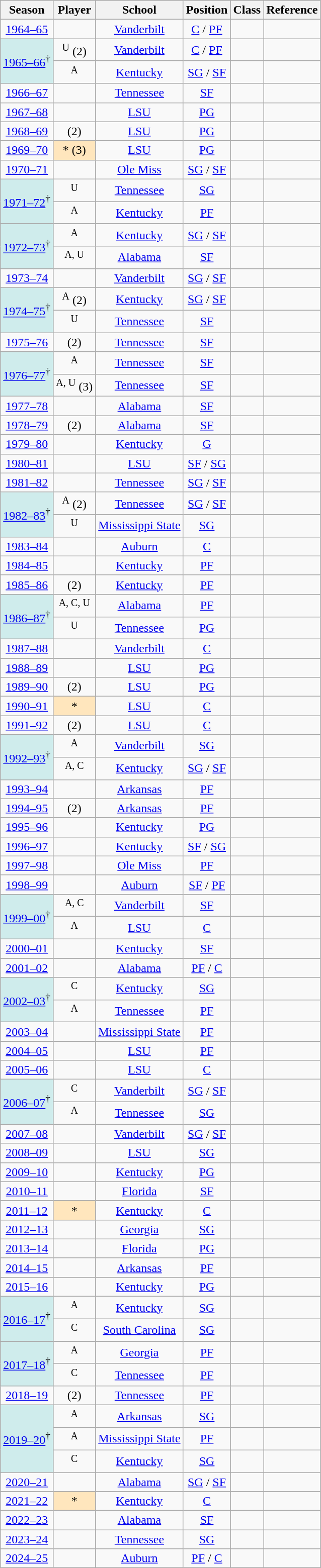<table class="wikitable sortable">
<tr>
<th>Season</th>
<th>Player</th>
<th>School</th>
<th>Position</th>
<th>Class</th>
<th class="unsortable">Reference</th>
</tr>
<tr align=center>
<td><a href='#'>1964–65</a></td>
<td></td>
<td><a href='#'>Vanderbilt</a></td>
<td><a href='#'>C</a> / <a href='#'>PF</a></td>
<td></td>
<td></td>
</tr>
<tr align=center>
<td rowspan="2" style="background-color:#CFECEC;"><a href='#'>1965–66</a><sup>†</sup></td>
<td><sup>U</sup> (2)</td>
<td><a href='#'>Vanderbilt</a></td>
<td><a href='#'>C</a> / <a href='#'>PF</a></td>
<td></td>
<td></td>
</tr>
<tr align=center>
<td><sup>A</sup></td>
<td><a href='#'>Kentucky</a></td>
<td><a href='#'>SG</a> / <a href='#'>SF</a></td>
<td></td>
<td></td>
</tr>
<tr align=center>
<td><a href='#'>1966–67</a></td>
<td></td>
<td><a href='#'>Tennessee</a></td>
<td><a href='#'>SF</a></td>
<td></td>
<td></td>
</tr>
<tr align=center>
<td><a href='#'>1967–68</a></td>
<td></td>
<td><a href='#'>LSU</a></td>
<td><a href='#'>PG</a></td>
<td></td>
<td></td>
</tr>
<tr align=center>
<td><a href='#'>1968–69</a></td>
<td> (2)</td>
<td><a href='#'>LSU</a></td>
<td><a href='#'>PG</a></td>
<td></td>
<td></td>
</tr>
<tr align=center>
<td><a href='#'>1969–70</a></td>
<td style="background-color:#FFE6BD">* (3)</td>
<td><a href='#'>LSU</a></td>
<td><a href='#'>PG</a></td>
<td></td>
<td></td>
</tr>
<tr align=center>
<td><a href='#'>1970–71</a></td>
<td></td>
<td><a href='#'>Ole Miss</a></td>
<td><a href='#'>SG</a> / <a href='#'>SF</a></td>
<td></td>
<td></td>
</tr>
<tr align=center>
<td rowspan="2" style="background-color:#CFECEC;"><a href='#'>1971–72</a><sup>†</sup></td>
<td><sup>U</sup></td>
<td><a href='#'>Tennessee</a></td>
<td><a href='#'>SG</a></td>
<td></td>
<td></td>
</tr>
<tr align=center>
<td><sup>A</sup></td>
<td><a href='#'>Kentucky</a></td>
<td><a href='#'>PF</a></td>
<td></td>
<td></td>
</tr>
<tr align=center>
<td rowspan="2" style="background-color:#CFECEC;"><a href='#'>1972–73</a><sup>†</sup></td>
<td><sup>A</sup></td>
<td><a href='#'>Kentucky</a></td>
<td><a href='#'>SG</a> / <a href='#'>SF</a></td>
<td></td>
<td></td>
</tr>
<tr align=center>
<td><sup>A, U</sup></td>
<td><a href='#'>Alabama</a></td>
<td><a href='#'>SF</a></td>
<td></td>
<td></td>
</tr>
<tr align=center>
<td><a href='#'>1973–74</a></td>
<td></td>
<td><a href='#'>Vanderbilt</a></td>
<td><a href='#'>SG</a> / <a href='#'>SF</a></td>
<td></td>
<td></td>
</tr>
<tr align=center>
<td rowspan="2" style="background-color:#CFECEC;"><a href='#'>1974–75</a><sup>†</sup></td>
<td><sup>A</sup> (2)</td>
<td><a href='#'>Kentucky</a></td>
<td><a href='#'>SG</a> / <a href='#'>SF</a></td>
<td></td>
<td></td>
</tr>
<tr align=center>
<td><sup>U</sup></td>
<td><a href='#'>Tennessee</a></td>
<td><a href='#'>SF</a></td>
<td></td>
<td></td>
</tr>
<tr align=center>
<td><a href='#'>1975–76</a></td>
<td> (2)</td>
<td><a href='#'>Tennessee</a></td>
<td><a href='#'>SF</a></td>
<td></td>
<td></td>
</tr>
<tr align=center>
<td rowspan="2" style="background-color:#CFECEC;"><a href='#'>1976–77</a><sup>†</sup></td>
<td><sup>A</sup></td>
<td><a href='#'>Tennessee</a></td>
<td><a href='#'>SF</a></td>
<td></td>
<td></td>
</tr>
<tr align=center>
<td><sup>A, U</sup> (3)</td>
<td><a href='#'>Tennessee</a></td>
<td><a href='#'>SF</a></td>
<td></td>
<td></td>
</tr>
<tr align=center>
<td><a href='#'>1977–78</a></td>
<td></td>
<td><a href='#'>Alabama</a></td>
<td><a href='#'>SF</a></td>
<td></td>
<td></td>
</tr>
<tr align=center>
<td><a href='#'>1978–79</a></td>
<td> (2)</td>
<td><a href='#'>Alabama</a></td>
<td><a href='#'>SF</a></td>
<td></td>
<td></td>
</tr>
<tr align=center>
<td><a href='#'>1979–80</a></td>
<td></td>
<td><a href='#'>Kentucky</a></td>
<td><a href='#'>G</a></td>
<td></td>
<td></td>
</tr>
<tr align=center>
<td><a href='#'>1980–81</a></td>
<td></td>
<td><a href='#'>LSU</a></td>
<td><a href='#'>SF</a> / <a href='#'>SG</a></td>
<td></td>
<td></td>
</tr>
<tr align=center>
<td><a href='#'>1981–82</a></td>
<td></td>
<td><a href='#'>Tennessee</a></td>
<td><a href='#'>SG</a> / <a href='#'>SF</a></td>
<td></td>
<td></td>
</tr>
<tr align=center>
<td rowspan="2" style="background-color:#CFECEC;"><a href='#'>1982–83</a><sup>†</sup></td>
<td><sup>A</sup> (2)</td>
<td><a href='#'>Tennessee</a></td>
<td><a href='#'>SG</a> / <a href='#'>SF</a></td>
<td></td>
<td></td>
</tr>
<tr align=center>
<td><sup>U</sup></td>
<td><a href='#'>Mississippi State</a></td>
<td><a href='#'>SG</a></td>
<td></td>
<td></td>
</tr>
<tr align=center>
<td><a href='#'>1983–84</a></td>
<td></td>
<td><a href='#'>Auburn</a></td>
<td><a href='#'>C</a></td>
<td></td>
<td></td>
</tr>
<tr align=center>
<td><a href='#'>1984–85</a></td>
<td></td>
<td><a href='#'>Kentucky</a></td>
<td><a href='#'>PF</a></td>
<td></td>
<td></td>
</tr>
<tr align=center>
<td><a href='#'>1985–86</a></td>
<td> (2)</td>
<td><a href='#'>Kentucky</a></td>
<td><a href='#'>PF</a></td>
<td></td>
<td></td>
</tr>
<tr align=center>
<td rowspan="2" style="background-color:#CFECEC;"><a href='#'>1986–87</a><sup>†</sup></td>
<td><sup>A, C, U</sup></td>
<td><a href='#'>Alabama</a></td>
<td><a href='#'>PF</a></td>
<td></td>
<td></td>
</tr>
<tr align=center>
<td><sup>U</sup></td>
<td><a href='#'>Tennessee</a></td>
<td><a href='#'>PG</a></td>
<td></td>
<td></td>
</tr>
<tr align=center>
<td><a href='#'>1987–88</a></td>
<td></td>
<td><a href='#'>Vanderbilt</a></td>
<td><a href='#'>C</a></td>
<td></td>
<td></td>
</tr>
<tr align=center>
<td><a href='#'>1988–89</a></td>
<td></td>
<td><a href='#'>LSU</a></td>
<td><a href='#'>PG</a></td>
<td></td>
<td></td>
</tr>
<tr align=center>
<td><a href='#'>1989–90</a></td>
<td> (2)</td>
<td><a href='#'>LSU</a></td>
<td><a href='#'>PG</a></td>
<td></td>
<td></td>
</tr>
<tr align=center>
<td><a href='#'>1990–91</a></td>
<td style="background-color:#FFE6BD">*</td>
<td><a href='#'>LSU</a></td>
<td><a href='#'>C</a></td>
<td></td>
<td></td>
</tr>
<tr align=center>
<td><a href='#'>1991–92</a></td>
<td> (2)</td>
<td><a href='#'>LSU</a></td>
<td><a href='#'>C</a></td>
<td></td>
<td></td>
</tr>
<tr align=center>
<td rowspan="2" style="background-color:#CFECEC;"><a href='#'>1992–93</a><sup>†</sup></td>
<td><sup>A</sup></td>
<td><a href='#'>Vanderbilt</a></td>
<td><a href='#'>SG</a></td>
<td></td>
<td></td>
</tr>
<tr align=center>
<td><sup>A, C</sup></td>
<td><a href='#'>Kentucky</a></td>
<td><a href='#'>SG</a> / <a href='#'>SF</a></td>
<td></td>
<td></td>
</tr>
<tr align=center>
<td><a href='#'>1993–94</a></td>
<td></td>
<td><a href='#'>Arkansas</a></td>
<td><a href='#'>PF</a></td>
<td></td>
<td></td>
</tr>
<tr align=center>
<td><a href='#'>1994–95</a></td>
<td> (2)</td>
<td><a href='#'>Arkansas</a></td>
<td><a href='#'>PF</a></td>
<td></td>
<td></td>
</tr>
<tr align=center>
<td><a href='#'>1995–96</a></td>
<td></td>
<td><a href='#'>Kentucky</a></td>
<td><a href='#'>PG</a></td>
<td></td>
<td></td>
</tr>
<tr align=center>
<td><a href='#'>1996–97</a></td>
<td></td>
<td><a href='#'>Kentucky</a></td>
<td><a href='#'>SF</a> / <a href='#'>SG</a></td>
<td></td>
<td></td>
</tr>
<tr align=center>
<td><a href='#'>1997–98</a></td>
<td></td>
<td><a href='#'>Ole Miss</a></td>
<td><a href='#'>PF</a></td>
<td></td>
<td></td>
</tr>
<tr align=center>
<td><a href='#'>1998–99</a></td>
<td></td>
<td><a href='#'>Auburn</a></td>
<td><a href='#'>SF</a> / <a href='#'>PF</a></td>
<td></td>
<td></td>
</tr>
<tr align=center>
<td rowspan="2" style="background-color:#CFECEC;"><a href='#'>1999–00</a><sup>†</sup></td>
<td><sup>A, C</sup></td>
<td><a href='#'>Vanderbilt</a></td>
<td><a href='#'>SF</a></td>
<td></td>
<td></td>
</tr>
<tr align=center>
<td><sup>A</sup></td>
<td><a href='#'>LSU</a></td>
<td><a href='#'>C</a></td>
<td></td>
<td></td>
</tr>
<tr align=center>
<td><a href='#'>2000–01</a></td>
<td></td>
<td><a href='#'>Kentucky</a></td>
<td><a href='#'>SF</a></td>
<td></td>
<td></td>
</tr>
<tr align=center>
<td><a href='#'>2001–02</a></td>
<td></td>
<td><a href='#'>Alabama</a></td>
<td><a href='#'>PF</a> / <a href='#'>C</a></td>
<td></td>
<td></td>
</tr>
<tr align=center>
<td rowspan="2" style="background-color:#CFECEC;"><a href='#'>2002–03</a><sup>†</sup></td>
<td><sup>C</sup></td>
<td><a href='#'>Kentucky</a></td>
<td><a href='#'>SG</a></td>
<td></td>
<td></td>
</tr>
<tr align=center>
<td><sup>A</sup></td>
<td><a href='#'>Tennessee</a></td>
<td><a href='#'>PF</a></td>
<td></td>
<td></td>
</tr>
<tr align=center>
<td><a href='#'>2003–04</a></td>
<td></td>
<td><a href='#'>Mississippi State</a></td>
<td><a href='#'>PF</a></td>
<td></td>
<td></td>
</tr>
<tr align=center>
<td><a href='#'>2004–05</a></td>
<td></td>
<td><a href='#'>LSU</a></td>
<td><a href='#'>PF</a></td>
<td></td>
<td></td>
</tr>
<tr align=center>
<td><a href='#'>2005–06</a></td>
<td></td>
<td><a href='#'>LSU</a></td>
<td><a href='#'>C</a></td>
<td></td>
<td></td>
</tr>
<tr align=center>
<td rowspan="2" style="background-color:#CFECEC;"><a href='#'>2006–07</a><sup>†</sup></td>
<td><sup>C</sup></td>
<td><a href='#'>Vanderbilt</a></td>
<td><a href='#'>SG</a> / <a href='#'>SF</a></td>
<td></td>
<td></td>
</tr>
<tr align=center>
<td><sup>A</sup></td>
<td><a href='#'>Tennessee</a></td>
<td><a href='#'>SG</a></td>
<td></td>
<td></td>
</tr>
<tr align=center>
<td><a href='#'>2007–08</a></td>
<td></td>
<td><a href='#'>Vanderbilt</a></td>
<td><a href='#'>SG</a> / <a href='#'>SF</a></td>
<td></td>
<td></td>
</tr>
<tr align=center>
<td><a href='#'>2008–09</a></td>
<td></td>
<td><a href='#'>LSU</a></td>
<td><a href='#'>SG</a></td>
<td></td>
<td></td>
</tr>
<tr align=center>
<td><a href='#'>2009–10</a></td>
<td></td>
<td><a href='#'>Kentucky</a></td>
<td><a href='#'>PG</a></td>
<td></td>
<td></td>
</tr>
<tr align=center>
<td><a href='#'>2010–11</a></td>
<td></td>
<td><a href='#'>Florida</a></td>
<td><a href='#'>SF</a></td>
<td></td>
<td></td>
</tr>
<tr align=center>
<td><a href='#'>2011–12</a></td>
<td style="background-color:#FFE6BD">*</td>
<td><a href='#'>Kentucky</a></td>
<td><a href='#'>C</a></td>
<td></td>
<td></td>
</tr>
<tr align=center>
<td><a href='#'>2012–13</a></td>
<td></td>
<td><a href='#'>Georgia</a></td>
<td><a href='#'>SG</a></td>
<td></td>
<td></td>
</tr>
<tr align=center>
<td><a href='#'>2013–14</a></td>
<td></td>
<td><a href='#'>Florida</a></td>
<td><a href='#'>PG</a></td>
<td></td>
<td></td>
</tr>
<tr align=center>
<td><a href='#'>2014–15</a></td>
<td></td>
<td><a href='#'>Arkansas</a></td>
<td><a href='#'>PF</a></td>
<td></td>
<td></td>
</tr>
<tr align=center>
<td><a href='#'>2015–16</a></td>
<td></td>
<td><a href='#'>Kentucky</a></td>
<td><a href='#'>PG</a></td>
<td></td>
<td></td>
</tr>
<tr align=center>
<td rowspan="2" style="background-color:#CFECEC;"><a href='#'>2016–17</a><sup>†</sup></td>
<td><sup>A</sup></td>
<td><a href='#'>Kentucky</a></td>
<td><a href='#'>SG</a></td>
<td></td>
<td></td>
</tr>
<tr align=center>
<td><sup>C</sup></td>
<td><a href='#'>South Carolina</a></td>
<td><a href='#'>SG</a></td>
<td></td>
<td></td>
</tr>
<tr align=center>
<td rowspan="2" style="background-color:#CFECEC;"><a href='#'>2017–18</a><sup>†</sup></td>
<td><sup>A</sup></td>
<td><a href='#'>Georgia</a></td>
<td><a href='#'>PF</a></td>
<td></td>
<td></td>
</tr>
<tr align=center>
<td><sup>C</sup></td>
<td><a href='#'>Tennessee</a></td>
<td><a href='#'>PF</a></td>
<td></td>
<td></td>
</tr>
<tr align=center>
<td><a href='#'>2018–19</a></td>
<td> (2)</td>
<td><a href='#'>Tennessee</a></td>
<td><a href='#'>PF</a></td>
<td></td>
<td></td>
</tr>
<tr align=center>
<td rowspan="3" style="background-color:#CFECEC;"><a href='#'>2019–20</a><sup>†</sup></td>
<td><sup>A</sup></td>
<td><a href='#'>Arkansas</a></td>
<td><a href='#'>SG</a></td>
<td></td>
<td></td>
</tr>
<tr align=center>
<td><sup>A</sup></td>
<td><a href='#'>Mississippi State</a></td>
<td><a href='#'>PF</a></td>
<td></td>
<td></td>
</tr>
<tr align=center>
<td><sup>C</sup></td>
<td><a href='#'>Kentucky</a></td>
<td><a href='#'>SG</a></td>
<td></td>
<td></td>
</tr>
<tr align=center>
<td><a href='#'>2020–21</a></td>
<td></td>
<td><a href='#'>Alabama</a></td>
<td><a href='#'>SG</a> / <a href='#'>SF</a></td>
<td></td>
<td></td>
</tr>
<tr align=center>
<td><a href='#'>2021–22</a></td>
<td style="background-color:#FFE6BD">*</td>
<td><a href='#'>Kentucky</a></td>
<td><a href='#'>C</a></td>
<td></td>
<td></td>
</tr>
<tr align=center>
<td><a href='#'>2022–23</a></td>
<td></td>
<td><a href='#'>Alabama</a></td>
<td><a href='#'>SF</a></td>
<td></td>
<td></td>
</tr>
<tr align=center>
<td><a href='#'>2023–24</a></td>
<td></td>
<td><a href='#'>Tennessee</a></td>
<td><a href='#'>SG</a></td>
<td></td>
<td></td>
</tr>
<tr align=center>
<td><a href='#'>2024–25</a></td>
<td></td>
<td><a href='#'>Auburn</a></td>
<td><a href='#'>PF</a> / <a href='#'>C</a></td>
<td></td>
<td></td>
</tr>
</table>
